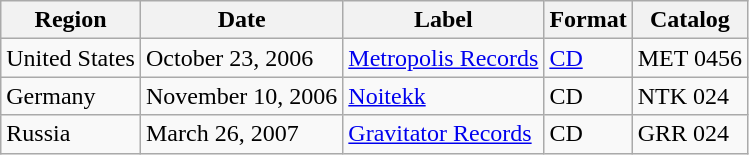<table class="wikitable">
<tr>
<th>Region</th>
<th>Date</th>
<th>Label</th>
<th>Format</th>
<th>Catalog</th>
</tr>
<tr>
<td>United States</td>
<td>October 23, 2006</td>
<td><a href='#'>Metropolis Records</a></td>
<td><a href='#'>CD</a></td>
<td>MET 0456</td>
</tr>
<tr>
<td>Germany</td>
<td>November 10, 2006</td>
<td><a href='#'>Noitekk</a></td>
<td>CD</td>
<td>NTK 024</td>
</tr>
<tr>
<td>Russia</td>
<td>March 26, 2007</td>
<td><a href='#'>Gravitator Records</a></td>
<td>CD</td>
<td>GRR 024</td>
</tr>
</table>
